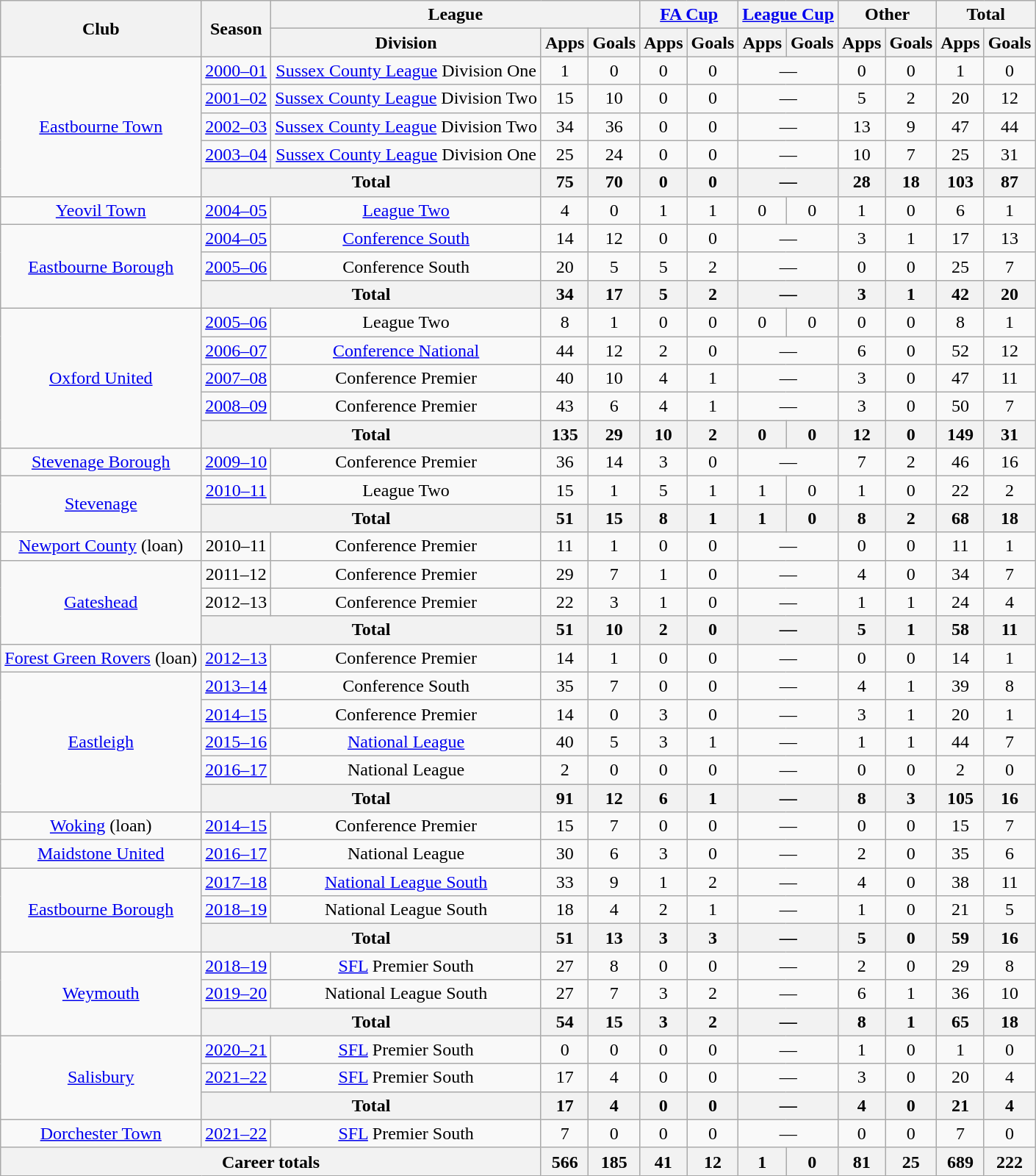<table class="wikitable" style="text-align: center">
<tr>
<th rowspan="2">Club</th>
<th rowspan="2">Season</th>
<th colspan="3">League</th>
<th colspan="2"><a href='#'>FA Cup</a></th>
<th colspan="2"><a href='#'>League Cup</a></th>
<th colspan="2">Other</th>
<th colspan="2">Total</th>
</tr>
<tr>
<th>Division</th>
<th>Apps</th>
<th>Goals</th>
<th>Apps</th>
<th>Goals</th>
<th>Apps</th>
<th>Goals</th>
<th>Apps</th>
<th>Goals</th>
<th>Apps</th>
<th>Goals</th>
</tr>
<tr>
<td rowspan="5"><a href='#'>Eastbourne Town</a></td>
<td><a href='#'>2000–01</a></td>
<td><a href='#'>Sussex County League</a> Division One</td>
<td>1</td>
<td>0</td>
<td>0</td>
<td>0</td>
<td colspan="2">—</td>
<td>0</td>
<td>0</td>
<td>1</td>
<td>0</td>
</tr>
<tr>
<td><a href='#'>2001–02</a></td>
<td><a href='#'>Sussex County League</a> Division Two</td>
<td>15</td>
<td>10</td>
<td>0</td>
<td>0</td>
<td colspan="2">—</td>
<td>5</td>
<td>2</td>
<td>20</td>
<td>12</td>
</tr>
<tr>
<td><a href='#'>2002–03</a></td>
<td><a href='#'>Sussex County League</a> Division Two</td>
<td>34</td>
<td>36</td>
<td>0</td>
<td>0</td>
<td colspan="2">—</td>
<td>13</td>
<td>9</td>
<td>47</td>
<td>44</td>
</tr>
<tr>
<td><a href='#'>2003–04</a></td>
<td><a href='#'>Sussex County League</a> Division One</td>
<td>25</td>
<td>24</td>
<td>0</td>
<td>0</td>
<td colspan="2">—</td>
<td>10</td>
<td>7</td>
<td>25</td>
<td>31</td>
</tr>
<tr>
<th colspan="2">Total</th>
<th>75</th>
<th>70</th>
<th>0</th>
<th>0</th>
<th colspan="2">—</th>
<th>28</th>
<th>18</th>
<th>103</th>
<th>87</th>
</tr>
<tr>
<td rowspan="1"><a href='#'>Yeovil Town</a></td>
<td><a href='#'>2004–05</a></td>
<td><a href='#'>League Two</a></td>
<td>4</td>
<td>0</td>
<td>1</td>
<td>1</td>
<td>0</td>
<td>0</td>
<td>1</td>
<td>0</td>
<td>6</td>
<td>1</td>
</tr>
<tr>
<td rowspan="3"><a href='#'>Eastbourne Borough</a></td>
<td><a href='#'>2004–05</a></td>
<td rowspan="1"><a href='#'>Conference South</a></td>
<td>14</td>
<td>12</td>
<td>0</td>
<td>0</td>
<td colspan="2">—</td>
<td>3</td>
<td>1</td>
<td>17</td>
<td>13</td>
</tr>
<tr>
<td><a href='#'>2005–06</a></td>
<td rowspan="1">Conference South</td>
<td>20</td>
<td>5</td>
<td>5</td>
<td>2</td>
<td colspan="2">—</td>
<td>0</td>
<td>0</td>
<td>25</td>
<td>7</td>
</tr>
<tr>
<th colspan="2">Total</th>
<th>34</th>
<th>17</th>
<th>5</th>
<th>2</th>
<th colspan="2">—</th>
<th>3</th>
<th>1</th>
<th>42</th>
<th>20</th>
</tr>
<tr>
<td rowspan="5"><a href='#'>Oxford United</a></td>
<td><a href='#'>2005–06</a></td>
<td>League Two</td>
<td>8</td>
<td>1</td>
<td>0</td>
<td>0</td>
<td>0</td>
<td>0</td>
<td>0</td>
<td>0</td>
<td>8</td>
<td>1</td>
</tr>
<tr>
<td><a href='#'>2006–07</a></td>
<td rowspan="1"><a href='#'>Conference National</a></td>
<td>44</td>
<td>12</td>
<td>2</td>
<td>0</td>
<td colspan="2">—</td>
<td>6</td>
<td>0</td>
<td>52</td>
<td>12</td>
</tr>
<tr>
<td><a href='#'>2007–08</a></td>
<td rowspan="1">Conference Premier</td>
<td>40</td>
<td>10</td>
<td>4</td>
<td>1</td>
<td colspan="2">—</td>
<td>3</td>
<td>0</td>
<td>47</td>
<td>11</td>
</tr>
<tr>
<td><a href='#'>2008–09</a></td>
<td rowspan="1">Conference Premier</td>
<td>43</td>
<td>6</td>
<td>4</td>
<td>1</td>
<td colspan="2">—</td>
<td>3</td>
<td>0</td>
<td>50</td>
<td>7</td>
</tr>
<tr>
<th colspan="2">Total</th>
<th>135</th>
<th>29</th>
<th>10</th>
<th>2</th>
<th>0</th>
<th>0</th>
<th>12</th>
<th>0</th>
<th>149</th>
<th>31</th>
</tr>
<tr>
<td><a href='#'>Stevenage Borough</a></td>
<td><a href='#'>2009–10</a></td>
<td>Conference Premier</td>
<td>36</td>
<td>14</td>
<td>3</td>
<td>0</td>
<td colspan="2">—</td>
<td>7</td>
<td>2</td>
<td>46</td>
<td>16</td>
</tr>
<tr>
<td rowspan="2"><a href='#'>Stevenage</a></td>
<td><a href='#'>2010–11</a></td>
<td>League Two</td>
<td>15</td>
<td>1</td>
<td>5</td>
<td>1</td>
<td>1</td>
<td>0</td>
<td>1</td>
<td>0</td>
<td>22</td>
<td>2</td>
</tr>
<tr>
<th colspan="2">Total</th>
<th>51</th>
<th>15</th>
<th>8</th>
<th>1</th>
<th>1</th>
<th>0</th>
<th>8</th>
<th>2</th>
<th>68</th>
<th>18</th>
</tr>
<tr>
<td rowspan="1"><a href='#'>Newport County</a> (loan)</td>
<td>2010–11</td>
<td>Conference Premier</td>
<td>11</td>
<td>1</td>
<td>0</td>
<td>0</td>
<td colspan="2">—</td>
<td>0</td>
<td>0</td>
<td>11</td>
<td>1</td>
</tr>
<tr>
<td rowspan="3"><a href='#'>Gateshead</a></td>
<td>2011–12</td>
<td rowspan="1">Conference Premier</td>
<td>29</td>
<td>7</td>
<td>1</td>
<td>0</td>
<td colspan="2">—</td>
<td>4</td>
<td>0</td>
<td>34</td>
<td>7</td>
</tr>
<tr>
<td>2012–13</td>
<td rowspan="1">Conference Premier</td>
<td>22</td>
<td>3</td>
<td>1</td>
<td>0</td>
<td colspan="2">—</td>
<td>1</td>
<td>1</td>
<td>24</td>
<td>4</td>
</tr>
<tr>
<th colspan="2">Total</th>
<th>51</th>
<th>10</th>
<th>2</th>
<th>0</th>
<th colspan="2">—</th>
<th>5</th>
<th>1</th>
<th>58</th>
<th>11</th>
</tr>
<tr>
<td rowspan="1"><a href='#'>Forest Green Rovers</a> (loan)</td>
<td><a href='#'>2012–13</a></td>
<td>Conference Premier</td>
<td>14</td>
<td>1</td>
<td>0</td>
<td>0</td>
<td colspan="2">—</td>
<td>0</td>
<td>0</td>
<td>14</td>
<td>1</td>
</tr>
<tr>
<td rowspan="5"><a href='#'>Eastleigh</a></td>
<td><a href='#'>2013–14</a></td>
<td>Conference South</td>
<td>35</td>
<td>7</td>
<td>0</td>
<td>0</td>
<td colspan="2">—</td>
<td>4</td>
<td>1</td>
<td>39</td>
<td>8</td>
</tr>
<tr>
<td><a href='#'>2014–15</a></td>
<td>Conference Premier</td>
<td>14</td>
<td>0</td>
<td>3</td>
<td>0</td>
<td colspan="2">—</td>
<td>3</td>
<td>1</td>
<td>20</td>
<td>1</td>
</tr>
<tr>
<td><a href='#'>2015–16</a></td>
<td rowspan="1"><a href='#'>National League</a></td>
<td>40</td>
<td>5</td>
<td>3</td>
<td>1</td>
<td colspan="2">—</td>
<td>1</td>
<td>1</td>
<td>44</td>
<td>7</td>
</tr>
<tr>
<td><a href='#'>2016–17</a></td>
<td>National League</td>
<td>2</td>
<td>0</td>
<td>0</td>
<td>0</td>
<td colspan="2">—</td>
<td>0</td>
<td>0</td>
<td>2</td>
<td>0</td>
</tr>
<tr>
<th colspan="2">Total</th>
<th>91</th>
<th>12</th>
<th>6</th>
<th>1</th>
<th colspan="2">—</th>
<th>8</th>
<th>3</th>
<th>105</th>
<th>16</th>
</tr>
<tr>
<td rowspan="1"><a href='#'>Woking</a> (loan)</td>
<td><a href='#'>2014–15</a></td>
<td>Conference Premier</td>
<td>15</td>
<td>7</td>
<td>0</td>
<td>0</td>
<td colspan="2">—</td>
<td>0</td>
<td>0</td>
<td>15</td>
<td>7</td>
</tr>
<tr>
<td rowspan="1"><a href='#'>Maidstone United</a></td>
<td><a href='#'>2016–17</a></td>
<td>National League</td>
<td>30</td>
<td>6</td>
<td>3</td>
<td>0</td>
<td colspan="2">—</td>
<td>2</td>
<td>0</td>
<td>35</td>
<td>6</td>
</tr>
<tr>
<td rowspan="3"><a href='#'>Eastbourne Borough</a></td>
<td><a href='#'>2017–18</a></td>
<td><a href='#'>National League South</a></td>
<td>33</td>
<td>9</td>
<td>1</td>
<td>2</td>
<td colspan="2">—</td>
<td>4</td>
<td>0</td>
<td>38</td>
<td>11</td>
</tr>
<tr>
<td><a href='#'>2018–19</a></td>
<td>National League South</td>
<td>18</td>
<td>4</td>
<td>2</td>
<td>1</td>
<td colspan="2">—</td>
<td>1</td>
<td>0</td>
<td>21</td>
<td>5</td>
</tr>
<tr>
<th colspan="2">Total</th>
<th>51</th>
<th>13</th>
<th>3</th>
<th>3</th>
<th colspan="2">—</th>
<th>5</th>
<th>0</th>
<th>59</th>
<th>16</th>
</tr>
<tr>
<td rowspan="3"><a href='#'>Weymouth</a></td>
<td><a href='#'>2018–19</a></td>
<td><a href='#'>SFL</a> Premier South</td>
<td>27</td>
<td>8</td>
<td>0</td>
<td>0</td>
<td colspan="2">—</td>
<td>2</td>
<td>0</td>
<td>29</td>
<td>8</td>
</tr>
<tr>
<td><a href='#'>2019–20</a></td>
<td>National League South</td>
<td>27</td>
<td>7</td>
<td>3</td>
<td>2</td>
<td colspan="2">—</td>
<td>6</td>
<td>1</td>
<td>36</td>
<td>10</td>
</tr>
<tr>
<th colspan="2">Total</th>
<th>54</th>
<th>15</th>
<th>3</th>
<th>2</th>
<th colspan="2">—</th>
<th>8</th>
<th>1</th>
<th>65</th>
<th>18</th>
</tr>
<tr>
<td rowspan="3"><a href='#'>Salisbury</a></td>
<td><a href='#'>2020–21</a></td>
<td><a href='#'>SFL</a> Premier South</td>
<td>0</td>
<td>0</td>
<td>0</td>
<td>0</td>
<td colspan="2">—</td>
<td>1</td>
<td>0</td>
<td>1</td>
<td>0</td>
</tr>
<tr>
<td><a href='#'>2021–22</a></td>
<td><a href='#'>SFL</a> Premier South</td>
<td>17</td>
<td>4</td>
<td>0</td>
<td>0</td>
<td colspan="2">—</td>
<td>3</td>
<td>0</td>
<td>20</td>
<td>4</td>
</tr>
<tr>
<th colspan="2">Total</th>
<th>17</th>
<th>4</th>
<th>0</th>
<th>0</th>
<th colspan="2">—</th>
<th>4</th>
<th>0</th>
<th>21</th>
<th>4</th>
</tr>
<tr>
<td><a href='#'>Dorchester Town</a></td>
<td><a href='#'>2021–22</a></td>
<td><a href='#'>SFL</a> Premier South</td>
<td>7</td>
<td>0</td>
<td>0</td>
<td>0</td>
<td colspan="2">—</td>
<td>0</td>
<td>0</td>
<td>7</td>
<td>0</td>
</tr>
<tr>
<th colspan="3">Career totals</th>
<th>566</th>
<th>185</th>
<th>41</th>
<th>12</th>
<th>1</th>
<th>0</th>
<th>81</th>
<th>25</th>
<th>689</th>
<th>222</th>
</tr>
</table>
